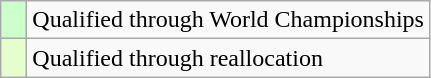<table class="wikitable">
<tr>
<td width=10px bgcolor="#ccffcc"></td>
<td>Qualified through World Championships</td>
</tr>
<tr>
<td width=10px bgcolor="#e5fecc"></td>
<td>Qualified through reallocation</td>
</tr>
</table>
